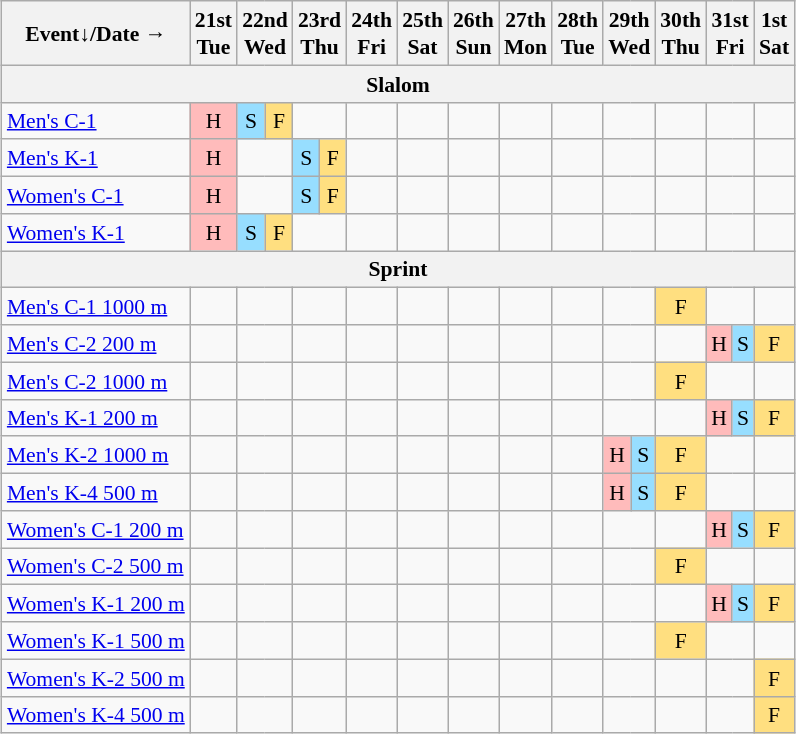<table class="wikitable" style="margin:0.5em auto; font-size:90%; line-height:1.25em; text-align:center;">
<tr>
<th>Event↓/Date →</th>
<th>21st<br>Tue</th>
<th colspan=2>22nd<br>Wed</th>
<th colspan=2>23rd<br>Thu</th>
<th>24th<br>Fri</th>
<th>25th<br>Sat</th>
<th>26th<br>Sun</th>
<th>27th<br>Mon</th>
<th>28th<br>Tue</th>
<th colspan=2>29th<br>Wed</th>
<th>30th<br>Thu</th>
<th colspan=2>31st<br>Fri</th>
<th>1st<br>Sat</th>
</tr>
<tr>
<th colspan=17>Slalom</th>
</tr>
<tr>
<td align="left"><a href='#'>Men's C-1</a></td>
<td bgcolor="#FFBBBB">H</td>
<td bgcolor="#97DEFF">S</td>
<td bgcolor="#FFDF80">F</td>
<td colspan=2></td>
<td></td>
<td></td>
<td></td>
<td></td>
<td></td>
<td colspan=2></td>
<td></td>
<td colspan=2></td>
<td></td>
</tr>
<tr>
<td align="left"><a href='#'>Men's K-1</a></td>
<td bgcolor="#FFBBBB">H</td>
<td colspan=2></td>
<td bgcolor="#97DEFF">S</td>
<td bgcolor="#FFDF80">F</td>
<td></td>
<td></td>
<td></td>
<td></td>
<td></td>
<td colspan=2></td>
<td></td>
<td colspan=2></td>
<td></td>
</tr>
<tr>
<td align="left"><a href='#'>Women's C-1</a></td>
<td bgcolor="#FFBBBB">H</td>
<td colspan=2></td>
<td bgcolor="#97DEFF">S</td>
<td bgcolor="#FFDF80">F</td>
<td></td>
<td></td>
<td></td>
<td></td>
<td></td>
<td colspan=2></td>
<td></td>
<td colspan=2></td>
<td></td>
</tr>
<tr>
<td align="left"><a href='#'>Women's K-1</a></td>
<td bgcolor="#FFBBBB">H</td>
<td bgcolor="#97DEFF">S</td>
<td bgcolor="#FFDF80">F</td>
<td colspan=2></td>
<td></td>
<td></td>
<td></td>
<td></td>
<td></td>
<td colspan=2></td>
<td></td>
<td colspan=2></td>
<td></td>
</tr>
<tr>
<th colspan=17>Sprint</th>
</tr>
<tr>
<td align="left"><a href='#'>Men's C-1 1000 m</a></td>
<td></td>
<td colspan=2></td>
<td colspan=2></td>
<td></td>
<td></td>
<td></td>
<td></td>
<td></td>
<td colspan=2></td>
<td bgcolor="#FFDF80">F</td>
<td colspan=2></td>
<td></td>
</tr>
<tr>
<td align="left"><a href='#'>Men's C-2 200 m</a></td>
<td></td>
<td colspan=2></td>
<td colspan=2></td>
<td></td>
<td></td>
<td></td>
<td></td>
<td></td>
<td colspan=2></td>
<td></td>
<td bgcolor="#FFBBBB">H</td>
<td bgcolor="#97DEFF">S</td>
<td bgcolor="#FFDF80">F</td>
</tr>
<tr>
<td align="left"><a href='#'>Men's C-2 1000 m</a></td>
<td></td>
<td colspan=2></td>
<td colspan=2></td>
<td></td>
<td></td>
<td></td>
<td></td>
<td></td>
<td colspan=2></td>
<td bgcolor="#FFDF80">F</td>
<td colspan=2></td>
<td></td>
</tr>
<tr>
<td align="left"><a href='#'>Men's K-1 200 m</a></td>
<td></td>
<td colspan=2></td>
<td colspan=2></td>
<td></td>
<td></td>
<td></td>
<td></td>
<td></td>
<td colspan=2></td>
<td></td>
<td bgcolor="#FFBBBB">H</td>
<td bgcolor="#97DEFF">S</td>
<td bgcolor="#FFDF80">F</td>
</tr>
<tr>
<td align="left"><a href='#'>Men's K-2 1000 m</a></td>
<td></td>
<td colspan=2></td>
<td colspan=2></td>
<td></td>
<td></td>
<td></td>
<td></td>
<td></td>
<td bgcolor="#FFBBBB">H</td>
<td bgcolor="#97DEFF">S</td>
<td bgcolor="#FFDF80">F</td>
<td colspan=2></td>
<td></td>
</tr>
<tr>
<td align="left"><a href='#'>Men's K-4 500 m</a></td>
<td></td>
<td colspan=2></td>
<td colspan=2></td>
<td></td>
<td></td>
<td></td>
<td></td>
<td></td>
<td bgcolor="#FFBBBB">H</td>
<td bgcolor="#97DEFF">S</td>
<td bgcolor="#FFDF80">F</td>
<td colspan=2></td>
<td></td>
</tr>
<tr>
<td align="left"><a href='#'>Women's C-1 200 m</a></td>
<td></td>
<td colspan=2></td>
<td colspan=2></td>
<td></td>
<td></td>
<td></td>
<td></td>
<td></td>
<td colspan=2></td>
<td></td>
<td bgcolor="#FFBBBB">H</td>
<td bgcolor="#97DEFF">S</td>
<td bgcolor="#FFDF80">F</td>
</tr>
<tr>
<td align="left"><a href='#'>Women's C-2 500 m</a></td>
<td></td>
<td colspan=2></td>
<td colspan=2></td>
<td></td>
<td></td>
<td></td>
<td></td>
<td></td>
<td colspan=2></td>
<td bgcolor="#FFDF80">F</td>
<td colspan=2></td>
<td></td>
</tr>
<tr>
<td align="left"><a href='#'>Women's K-1 200 m</a></td>
<td></td>
<td colspan=2></td>
<td colspan=2></td>
<td></td>
<td></td>
<td></td>
<td></td>
<td></td>
<td colspan=2></td>
<td></td>
<td bgcolor="#FFBBBB">H</td>
<td bgcolor="#97DEFF">S</td>
<td bgcolor="#FFDF80">F</td>
</tr>
<tr>
<td align="left"><a href='#'>Women's K-1 500 m</a></td>
<td></td>
<td colspan=2></td>
<td colspan=2></td>
<td></td>
<td></td>
<td></td>
<td></td>
<td></td>
<td colspan=2></td>
<td bgcolor="#FFDF80">F</td>
<td colspan=2></td>
<td></td>
</tr>
<tr>
<td align="left"><a href='#'>Women's K-2 500 m</a></td>
<td></td>
<td colspan=2></td>
<td colspan=2></td>
<td></td>
<td></td>
<td></td>
<td></td>
<td></td>
<td colspan=2></td>
<td></td>
<td colspan=2></td>
<td bgcolor="#FFDF80">F</td>
</tr>
<tr>
<td align="left"><a href='#'>Women's K-4 500 m</a></td>
<td></td>
<td colspan=2></td>
<td colspan=2></td>
<td></td>
<td></td>
<td></td>
<td></td>
<td></td>
<td colspan=2></td>
<td></td>
<td colspan=2></td>
<td bgcolor="#FFDF80">F</td>
</tr>
</table>
